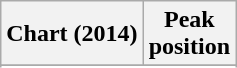<table class="wikitable sortable plainrowheaders">
<tr>
<th>Chart (2014)</th>
<th>Peak<br>position</th>
</tr>
<tr>
</tr>
<tr>
</tr>
<tr>
</tr>
<tr>
</tr>
<tr>
</tr>
</table>
